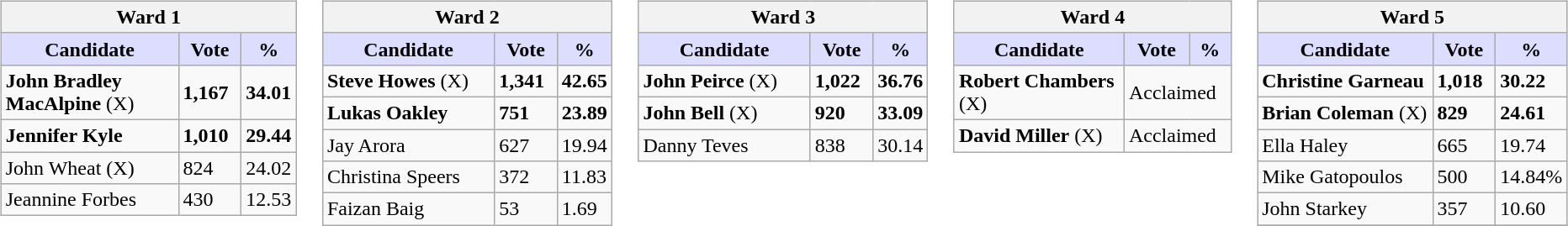<table>
<tr>
<td valign=top width=10%><br><table class=wikitable>
<tr>
<th colspan="3">Ward 1</th>
</tr>
<tr>
<th style="background:#ddf; width:200px;">Candidate</th>
<th style="background:#ddf; width:50px;">Vote</th>
<th style="background:#ddf; width:30px;">%</th>
</tr>
<tr>
<td><strong>John Bradley MacAlpine</strong> (X)</td>
<td><strong>1,167</strong></td>
<td><strong>34.01</strong></td>
</tr>
<tr>
<td><strong>Jennifer Kyle</strong></td>
<td><strong>1,010</strong></td>
<td><strong>29.44</strong></td>
</tr>
<tr>
<td>John Wheat (X)</td>
<td>824</td>
<td>24.02</td>
</tr>
<tr>
<td>Jeannine Forbes</td>
<td>430</td>
<td>12.53</td>
</tr>
</table>
</td>
<td valign=top width=10%><br><table class=wikitable>
<tr>
<th colspan="3">Ward 2</th>
</tr>
<tr>
<th style="background:#ddf; width:200px;">Candidate</th>
<th style="background:#ddf; width:50px;">Vote</th>
<th style="background:#ddf; width:30px;">%</th>
</tr>
<tr>
<td><strong>Steve Howes</strong> (X)</td>
<td><strong>1,341</strong></td>
<td><strong>42.65</strong></td>
</tr>
<tr>
<td><strong>Lukas Oakley</strong></td>
<td><strong>751</strong></td>
<td><strong>23.89</strong></td>
</tr>
<tr>
<td>Jay Arora</td>
<td>627</td>
<td>19.94</td>
</tr>
<tr>
<td>Christina Speers</td>
<td>372</td>
<td>11.83</td>
</tr>
<tr>
<td>Faizan Baig</td>
<td>53</td>
<td>1.69</td>
</tr>
</table>
</td>
<td valign=top width=10%><br><table class=wikitable>
<tr>
<th colspan="3">Ward 3</th>
</tr>
<tr>
<th style="background:#ddf; width:200px;">Candidate</th>
<th style="background:#ddf; width:50px;">Vote</th>
<th style="background:#ddf; width:30px;">%</th>
</tr>
<tr>
<td><strong>John Peirce</strong> (X)</td>
<td><strong>1,022</strong></td>
<td><strong>36.76</strong></td>
</tr>
<tr>
<td><strong>John Bell</strong> (X)</td>
<td><strong>920</strong></td>
<td><strong>33.09</strong></td>
</tr>
<tr>
<td>Danny Teves</td>
<td>838</td>
<td>30.14</td>
</tr>
</table>
</td>
<td valign=top width=10%><br><table class=wikitable>
<tr>
<th colspan="3">Ward 4</th>
</tr>
<tr>
<th style="background:#ddf; width:200px;">Candidate</th>
<th style="background:#ddf; width:50px;">Vote</th>
<th style="background:#ddf; width:30px;">%</th>
</tr>
<tr>
<td><strong>Robert Chambers</strong> (X)</td>
<td colspan="2">Acclaimed</td>
</tr>
<tr>
<td><strong>David Miller</strong> (X)</td>
<td colspan="2">Acclaimed</td>
</tr>
</table>
</td>
<td valign=top width=10%><br><table class=wikitable>
<tr>
<th colspan="3">Ward 5</th>
</tr>
<tr>
<th style="background:#ddf; width:200px;">Candidate</th>
<th style="background:#ddf; width:50px;">Vote</th>
<th style="background:#ddf; width:30px;">%</th>
</tr>
<tr>
<td><strong>Christine Garneau</strong></td>
<td><strong>1,018</strong></td>
<td><strong>30.22</strong></td>
</tr>
<tr>
<td><strong>Brian Coleman</strong> (X)</td>
<td><strong>829</strong></td>
<td><strong>24.61</strong></td>
</tr>
<tr>
<td>Ella Haley</td>
<td>665</td>
<td>19.74</td>
</tr>
<tr>
<td>Mike Gatopoulos</td>
<td>500</td>
<td>14.84%</td>
</tr>
<tr>
<td>John Starkey</td>
<td>357</td>
<td>10.60</td>
</tr>
<tr>
</tr>
</table>
</td>
</tr>
</table>
